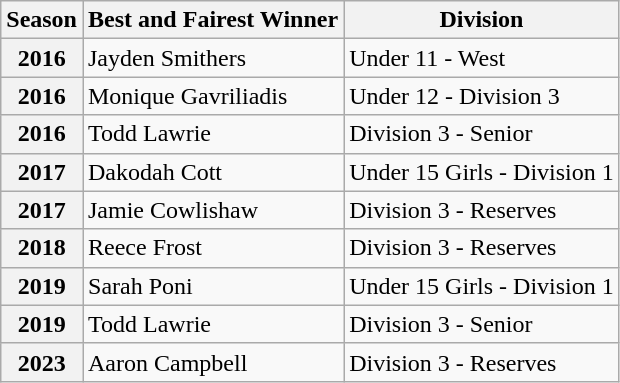<table class="wikitable sortable">
<tr>
<th>Season</th>
<th>Best and Fairest Winner</th>
<th>Division</th>
</tr>
<tr>
<th>2016</th>
<td>Jayden Smithers</td>
<td>Under 11 - West</td>
</tr>
<tr>
<th>2016</th>
<td>Monique Gavriliadis</td>
<td>Under 12 - Division 3</td>
</tr>
<tr>
<th>2016</th>
<td>Todd Lawrie</td>
<td>Division 3 - Senior</td>
</tr>
<tr>
<th>2017</th>
<td>Dakodah Cott</td>
<td>Under 15 Girls - Division 1</td>
</tr>
<tr>
<th>2017</th>
<td>Jamie Cowlishaw</td>
<td>Division 3 - Reserves</td>
</tr>
<tr>
<th>2018</th>
<td>Reece Frost</td>
<td>Division 3 - Reserves</td>
</tr>
<tr>
<th>2019</th>
<td>Sarah Poni</td>
<td>Under 15 Girls - Division 1</td>
</tr>
<tr>
<th>2019</th>
<td>Todd Lawrie</td>
<td>Division 3 - Senior</td>
</tr>
<tr>
<th>2023</th>
<td>Aaron Campbell</td>
<td>Division 3 - Reserves</td>
</tr>
</table>
